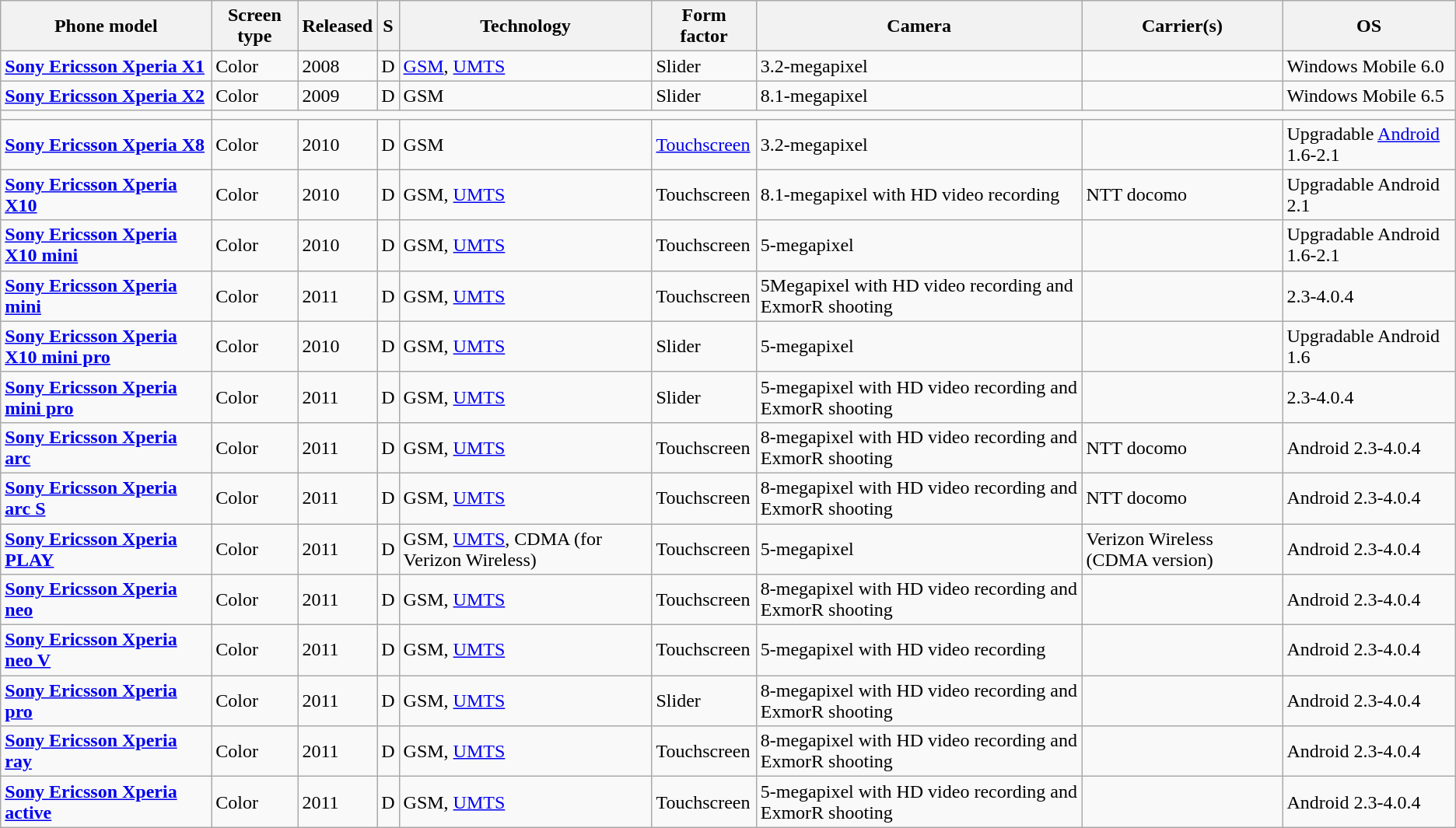<table class="wikitable sortable">
<tr>
<th><strong>Phone model</strong></th>
<th><strong>Screen type</strong></th>
<th><strong>Released</strong></th>
<th><strong>S</strong></th>
<th><strong>Technology</strong></th>
<th><strong>Form factor</strong></th>
<th><strong>Camera</strong></th>
<th><strong>Carrier(s)</strong></th>
<th><strong>OS</strong></th>
</tr>
<tr>
<td><strong><a href='#'>Sony Ericsson Xperia X1</a></strong></td>
<td>Color</td>
<td>2008</td>
<td>D</td>
<td><a href='#'>GSM</a>, <a href='#'>UMTS</a></td>
<td>Slider</td>
<td>3.2-megapixel</td>
<td></td>
<td>Windows Mobile 6.0</td>
</tr>
<tr>
<td><strong><a href='#'>Sony Ericsson Xperia X2</a></strong></td>
<td>Color</td>
<td>2009</td>
<td>D</td>
<td>GSM</td>
<td>Slider</td>
<td>8.1-megapixel</td>
<td></td>
<td>Windows Mobile 6.5</td>
</tr>
<tr>
<td></td>
</tr>
<tr>
<td><strong><a href='#'>Sony Ericsson Xperia X8</a></strong></td>
<td>Color</td>
<td>2010</td>
<td>D</td>
<td>GSM</td>
<td><a href='#'>Touchscreen</a></td>
<td>3.2-megapixel</td>
<td></td>
<td>Upgradable <a href='#'>Android</a> 1.6-2.1</td>
</tr>
<tr>
<td><strong><a href='#'>Sony Ericsson Xperia X10</a></strong></td>
<td>Color</td>
<td>2010</td>
<td>D</td>
<td>GSM, <a href='#'>UMTS</a></td>
<td>Touchscreen</td>
<td>8.1-megapixel with HD video recording</td>
<td>NTT docomo</td>
<td>Upgradable Android 2.1</td>
</tr>
<tr>
<td><strong><a href='#'>Sony Ericsson Xperia X10 mini</a></strong></td>
<td>Color</td>
<td>2010</td>
<td>D</td>
<td>GSM, <a href='#'>UMTS</a></td>
<td>Touchscreen</td>
<td>5-megapixel</td>
<td></td>
<td>Upgradable Android 1.6-2.1</td>
</tr>
<tr>
<td><strong><a href='#'>Sony Ericsson Xperia mini</a></strong></td>
<td>Color</td>
<td>2011</td>
<td>D</td>
<td>GSM, <a href='#'>UMTS</a></td>
<td>Touchscreen</td>
<td>5Megapixel with HD video recording and ExmorR shooting</td>
<td></td>
<td>2.3-4.0.4</td>
</tr>
<tr>
<td><strong><a href='#'>Sony Ericsson Xperia X10 mini pro</a></strong></td>
<td>Color</td>
<td>2010</td>
<td>D</td>
<td>GSM, <a href='#'>UMTS</a></td>
<td>Slider</td>
<td>5-megapixel</td>
<td></td>
<td>Upgradable Android 1.6</td>
</tr>
<tr>
<td><strong><a href='#'>Sony Ericsson Xperia mini pro</a></strong></td>
<td>Color</td>
<td>2011</td>
<td>D</td>
<td>GSM, <a href='#'>UMTS</a></td>
<td>Slider</td>
<td>5-megapixel with HD video recording and ExmorR shooting</td>
<td></td>
<td>2.3-4.0.4</td>
</tr>
<tr>
<td><strong><a href='#'>Sony Ericsson Xperia arc</a></strong></td>
<td>Color</td>
<td>2011</td>
<td>D</td>
<td>GSM, <a href='#'>UMTS</a></td>
<td>Touchscreen</td>
<td>8-megapixel with HD video recording and ExmorR shooting</td>
<td>NTT docomo</td>
<td>Android 2.3-4.0.4</td>
</tr>
<tr>
<td><strong><a href='#'>Sony Ericsson Xperia arc S</a></strong></td>
<td>Color</td>
<td>2011</td>
<td>D</td>
<td>GSM, <a href='#'>UMTS</a></td>
<td>Touchscreen</td>
<td>8-megapixel with HD video recording and ExmorR shooting</td>
<td>NTT docomo</td>
<td>Android 2.3-4.0.4</td>
</tr>
<tr>
<td><strong><a href='#'>Sony Ericsson Xperia PLAY</a></strong></td>
<td>Color</td>
<td>2011</td>
<td>D</td>
<td>GSM, <a href='#'>UMTS</a>, CDMA (for Verizon Wireless)</td>
<td>Touchscreen</td>
<td>5-megapixel</td>
<td>Verizon Wireless (CDMA version)</td>
<td>Android 2.3-4.0.4</td>
</tr>
<tr>
<td><strong><a href='#'>Sony Ericsson Xperia neo</a></strong></td>
<td>Color</td>
<td>2011</td>
<td>D</td>
<td>GSM, <a href='#'>UMTS</a></td>
<td>Touchscreen</td>
<td>8-megapixel with HD video recording and ExmorR shooting</td>
<td></td>
<td>Android 2.3-4.0.4</td>
</tr>
<tr>
<td><strong><a href='#'>Sony Ericsson Xperia neo V</a></strong></td>
<td>Color</td>
<td>2011</td>
<td>D</td>
<td>GSM, <a href='#'>UMTS</a></td>
<td>Touchscreen</td>
<td>5-megapixel with HD video recording</td>
<td></td>
<td>Android 2.3-4.0.4</td>
</tr>
<tr>
<td><strong><a href='#'>Sony Ericsson Xperia pro</a></strong></td>
<td>Color</td>
<td>2011</td>
<td>D</td>
<td>GSM, <a href='#'>UMTS</a></td>
<td>Slider</td>
<td>8-megapixel with HD video recording and ExmorR shooting</td>
<td></td>
<td>Android 2.3-4.0.4</td>
</tr>
<tr>
<td><strong><a href='#'>Sony Ericsson Xperia ray</a></strong></td>
<td>Color</td>
<td>2011</td>
<td>D</td>
<td>GSM, <a href='#'>UMTS</a></td>
<td>Touchscreen</td>
<td>8-megapixel with HD video recording and ExmorR shooting</td>
<td></td>
<td>Android 2.3-4.0.4</td>
</tr>
<tr>
<td><strong><a href='#'>Sony Ericsson Xperia active</a></strong></td>
<td>Color</td>
<td>2011</td>
<td>D</td>
<td>GSM, <a href='#'>UMTS</a></td>
<td>Touchscreen</td>
<td>5-megapixel with HD video recording and ExmorR shooting</td>
<td></td>
<td>Android 2.3-4.0.4</td>
</tr>
</table>
